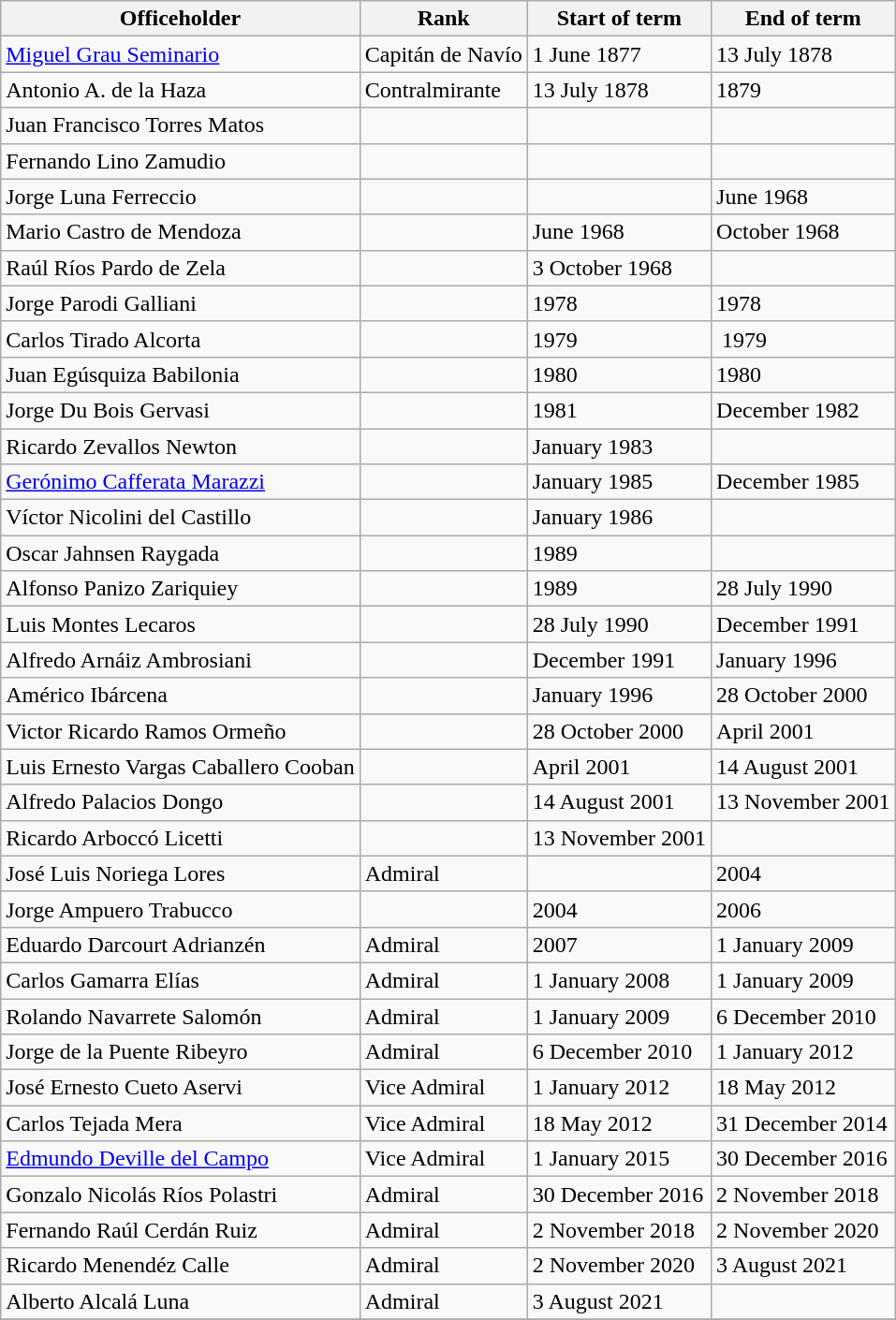<table class="wikitable" text-align:left">
<tr>
<th>Officeholder</th>
<th>Rank</th>
<th>Start of term</th>
<th>End of term</th>
</tr>
<tr>
<td><a href='#'>Miguel Grau Seminario</a></td>
<td>Capitán de Navío</td>
<td>1 June 1877</td>
<td>13 July 1878</td>
</tr>
<tr>
<td>Antonio A. de la Haza</td>
<td>Contralmirante</td>
<td>13 July 1878</td>
<td>1879</td>
</tr>
<tr>
<td>Juan Francisco Torres Matos</td>
<td></td>
<td></td>
<td></td>
</tr>
<tr>
<td>Fernando Lino Zamudio</td>
<td></td>
<td></td>
<td></td>
</tr>
<tr>
<td>Jorge Luna Ferreccio</td>
<td></td>
<td></td>
<td>June 1968</td>
</tr>
<tr>
<td>Mario Castro de Mendoza</td>
<td></td>
<td>June 1968</td>
<td>October 1968</td>
</tr>
<tr>
<td>Raúl Ríos Pardo de Zela</td>
<td></td>
<td>3 October 1968</td>
<td></td>
</tr>
<tr>
<td>Jorge Parodi Galliani</td>
<td></td>
<td>1978</td>
<td>1978</td>
</tr>
<tr>
<td>Carlos Tirado Alcorta</td>
<td></td>
<td>1979</td>
<td> 1979</td>
</tr>
<tr>
<td>Juan Egúsquiza Babilonia</td>
<td></td>
<td>1980</td>
<td>1980</td>
</tr>
<tr>
<td>Jorge Du Bois Gervasi</td>
<td></td>
<td>1981</td>
<td>December 1982</td>
</tr>
<tr>
<td>Ricardo Zevallos Newton</td>
<td></td>
<td>January 1983</td>
<td></td>
</tr>
<tr>
<td><a href='#'>Gerónimo Cafferata Marazzi</a></td>
<td></td>
<td>January 1985</td>
<td>December 1985</td>
</tr>
<tr>
<td>Víctor Nicolini del Castillo</td>
<td></td>
<td>January 1986</td>
<td></td>
</tr>
<tr>
<td>Oscar Jahnsen Raygada</td>
<td></td>
<td>1989</td>
<td></td>
</tr>
<tr>
<td>Alfonso Panizo Zariquiey</td>
<td></td>
<td>1989</td>
<td>28 July 1990</td>
</tr>
<tr>
<td>Luis Montes Lecaros</td>
<td></td>
<td>28 July 1990</td>
<td>December 1991</td>
</tr>
<tr>
<td>Alfredo Arnáiz Ambrosiani</td>
<td></td>
<td>December 1991</td>
<td>January 1996</td>
</tr>
<tr>
<td>Américo Ibárcena</td>
<td></td>
<td>January 1996</td>
<td>28 October 2000</td>
</tr>
<tr>
<td>Victor Ricardo Ramos Ormeño</td>
<td></td>
<td>28 October 2000</td>
<td>April 2001</td>
</tr>
<tr>
<td>Luis Ernesto Vargas Caballero Cooban</td>
<td></td>
<td>April 2001</td>
<td>14 August 2001</td>
</tr>
<tr>
<td>Alfredo Palacios Dongo</td>
<td></td>
<td>14 August 2001</td>
<td>13 November 2001</td>
</tr>
<tr>
<td>Ricardo Arboccó Licetti</td>
<td></td>
<td>13 November 2001</td>
<td></td>
</tr>
<tr>
<td>José Luis Noriega Lores</td>
<td>Admiral</td>
<td></td>
<td>2004</td>
</tr>
<tr>
<td>Jorge Ampuero Trabucco</td>
<td></td>
<td>2004</td>
<td>2006</td>
</tr>
<tr>
<td>Eduardo Darcourt Adrianzén</td>
<td>Admiral</td>
<td>2007</td>
<td>1 January 2009</td>
</tr>
<tr>
<td>Carlos Gamarra Elías</td>
<td>Admiral</td>
<td>1 January 2008</td>
<td>1 January 2009</td>
</tr>
<tr>
<td>Rolando Navarrete Salomón</td>
<td>Admiral</td>
<td>1 January 2009</td>
<td>6 December 2010</td>
</tr>
<tr>
<td>Jorge de la Puente Ribeyro</td>
<td>Admiral</td>
<td>6 December 2010</td>
<td>1 January 2012</td>
</tr>
<tr>
<td>José Ernesto Cueto Aservi</td>
<td>Vice Admiral</td>
<td>1 January 2012</td>
<td>18 May 2012</td>
</tr>
<tr>
<td>Carlos Tejada Mera</td>
<td>Vice Admiral</td>
<td>18 May 2012</td>
<td>31 December 2014</td>
</tr>
<tr>
<td><a href='#'>Edmundo Deville del Campo</a></td>
<td>Vice Admiral</td>
<td>1 January 2015</td>
<td>30 December 2016</td>
</tr>
<tr>
<td>Gonzalo Nicolás Ríos Polastri</td>
<td>Admiral</td>
<td>30 December 2016</td>
<td>2 November 2018</td>
</tr>
<tr>
<td>Fernando Raúl Cerdán Ruiz</td>
<td>Admiral</td>
<td>2 November 2018</td>
<td>2 November 2020</td>
</tr>
<tr>
<td>Ricardo Menendéz Calle</td>
<td>Admiral</td>
<td>2 November 2020</td>
<td>3 August 2021</td>
</tr>
<tr>
<td>Alberto Alcalá Luna</td>
<td>Admiral</td>
<td>3 August 2021</td>
<td></td>
</tr>
<tr>
</tr>
</table>
